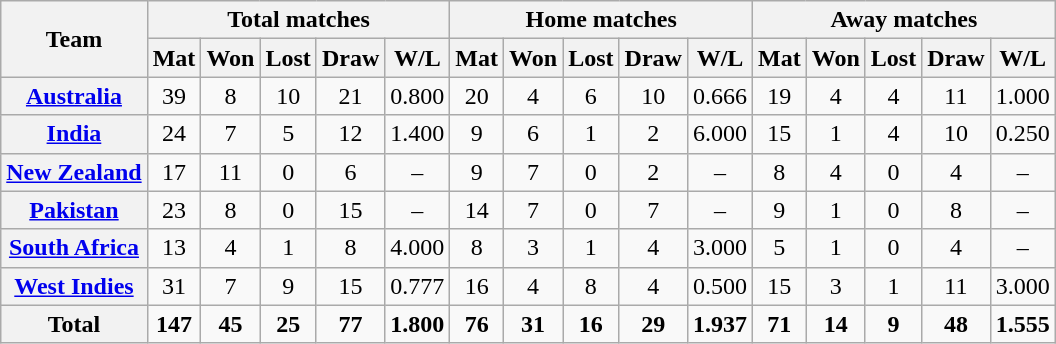<table class="wikitable plainrowheaders sortable" style="text-align:center">
<tr>
<th rowspan=2 scope=col>Team</th>
<th colspan=5 class=unsortable>Total matches</th>
<th colspan=5 class=unsortable>Home matches</th>
<th colspan=5 class=unsortable>Away matches</th>
</tr>
<tr>
<th scope=col data-sort-type=number>Mat</th>
<th scope=col data-sort-type=number>Won</th>
<th scope=col data-sort-type=number>Lost</th>
<th scope=col data-sort-type=number>Draw</th>
<th scope=col data-sort-type=number>W/L</th>
<th scope=col data-sort-type=number>Mat</th>
<th scope=col data-sort-type=number>Won</th>
<th scope=col data-sort-type=number>Lost</th>
<th scope=col data-sort-type=number>Draw</th>
<th scope=col data-sort-type=number>W/L</th>
<th scope=col data-sort-type=number>Mat</th>
<th scope=col data-sort-type=number>Won</th>
<th scope=col data-sort-type=number>Lost</th>
<th scope=col data-sort-type=number>Draw</th>
<th scope=col data-sort-type=number>W/L</th>
</tr>
<tr>
<th scope=row><a href='#'>Australia</a></th>
<td>39</td>
<td>8</td>
<td>10</td>
<td>21</td>
<td>0.800</td>
<td>20</td>
<td>4</td>
<td>6</td>
<td>10</td>
<td>0.666</td>
<td>19</td>
<td>4</td>
<td>4</td>
<td>11</td>
<td>1.000</td>
</tr>
<tr>
<th scope=row><a href='#'>India</a></th>
<td>24</td>
<td>7</td>
<td>5</td>
<td>12</td>
<td>1.400</td>
<td>9</td>
<td>6</td>
<td>1</td>
<td>2</td>
<td>6.000</td>
<td>15</td>
<td>1</td>
<td>4</td>
<td>10</td>
<td>0.250</td>
</tr>
<tr>
<th scope=row><a href='#'>New Zealand</a></th>
<td>17</td>
<td>11</td>
<td>0</td>
<td>6</td>
<td>–</td>
<td>9</td>
<td>7</td>
<td>0</td>
<td>2</td>
<td>–</td>
<td>8</td>
<td>4</td>
<td>0</td>
<td>4</td>
<td>–</td>
</tr>
<tr>
<th scope=row><a href='#'>Pakistan</a></th>
<td>23</td>
<td>8</td>
<td>0</td>
<td>15</td>
<td>–</td>
<td>14</td>
<td>7</td>
<td>0</td>
<td>7</td>
<td>–</td>
<td>9</td>
<td>1</td>
<td>0</td>
<td>8</td>
<td>–</td>
</tr>
<tr>
<th scope=row><a href='#'>South Africa</a></th>
<td>13</td>
<td>4</td>
<td>1</td>
<td>8</td>
<td>4.000</td>
<td>8</td>
<td>3</td>
<td>1</td>
<td>4</td>
<td>3.000</td>
<td>5</td>
<td>1</td>
<td>0</td>
<td>4</td>
<td>–</td>
</tr>
<tr>
<th scope=row><a href='#'>West Indies</a></th>
<td>31</td>
<td>7</td>
<td>9</td>
<td>15</td>
<td>0.777</td>
<td>16</td>
<td>4</td>
<td>8</td>
<td>4</td>
<td>0.500</td>
<td>15</td>
<td>3</td>
<td>1</td>
<td>11</td>
<td>3.000</td>
</tr>
<tr class=sortbottom>
<th scope=row><strong>Total</strong></th>
<td><strong>147</strong></td>
<td><strong>45</strong></td>
<td><strong>25</strong></td>
<td><strong>77</strong></td>
<td><strong>1.800</strong></td>
<td><strong>76</strong></td>
<td><strong>31</strong></td>
<td><strong>16</strong></td>
<td><strong>29</strong></td>
<td><strong>1.937</strong></td>
<td><strong>71</strong></td>
<td><strong>14</strong></td>
<td><strong>9</strong></td>
<td><strong>48</strong></td>
<td><strong>1.555</strong></td>
</tr>
</table>
